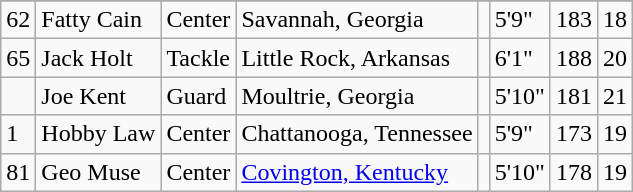<table class="wikitable">
<tr>
</tr>
<tr>
<td>62</td>
<td>Fatty Cain</td>
<td>Center</td>
<td>Savannah, Georgia</td>
<td></td>
<td>5'9"</td>
<td>183</td>
<td>18</td>
</tr>
<tr>
<td>65</td>
<td>Jack Holt</td>
<td>Tackle</td>
<td>Little Rock, Arkansas</td>
<td></td>
<td>6'1"</td>
<td>188</td>
<td>20</td>
</tr>
<tr>
<td></td>
<td>Joe Kent</td>
<td>Guard</td>
<td>Moultrie, Georgia</td>
<td></td>
<td>5'10"</td>
<td>181</td>
<td>21</td>
</tr>
<tr>
<td>1</td>
<td>Hobby Law</td>
<td>Center</td>
<td>Chattanooga, Tennessee</td>
<td></td>
<td>5'9"</td>
<td>173</td>
<td>19</td>
</tr>
<tr>
<td>81</td>
<td>Geo Muse</td>
<td>Center</td>
<td><a href='#'>Covington, Kentucky</a></td>
<td></td>
<td>5'10"</td>
<td>178</td>
<td>19</td>
</tr>
</table>
